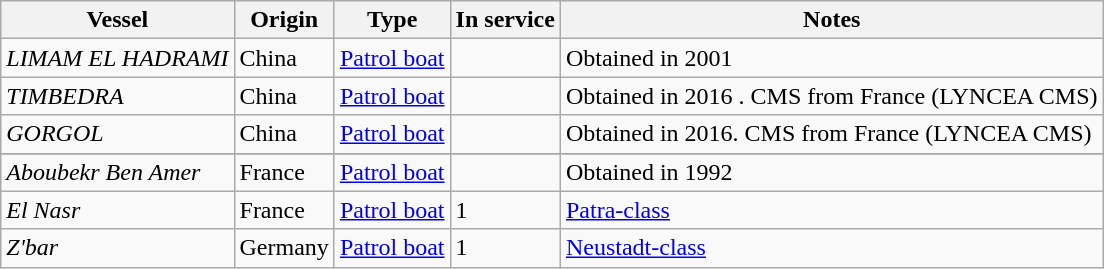<table class="wikitable">
<tr>
<th>Vessel</th>
<th>Origin</th>
<th>Type</th>
<th>In service</th>
<th>Notes</th>
</tr>
<tr>
<td><em>LIMAM EL HADRAMI</em></td>
<td>China</td>
<td><a href='#'>Patrol boat</a></td>
<td></td>
<td>Obtained in 2001</td>
</tr>
<tr |->
<td><em>TIMBEDRA</em></td>
<td>China</td>
<td><a href='#'>Patrol boat</a></td>
<td></td>
<td>Obtained in 2016 . CMS from France (LYNCEA CMS)</td>
</tr>
<tr |->
<td><em>GORGOL</em></td>
<td>China</td>
<td><a href='#'>Patrol boat</a></td>
<td></td>
<td>Obtained in 2016. CMS from France (LYNCEA CMS)</td>
</tr>
<tr>
</tr>
<tr>
<td><em>Aboubekr Ben Amer</em></td>
<td>France</td>
<td><a href='#'>Patrol boat</a></td>
<td></td>
<td>Obtained in 1992</td>
</tr>
<tr>
<td><em> El Nasr </em></td>
<td>France</td>
<td><a href='#'>Patrol boat</a></td>
<td>1</td>
<td><a href='#'>Patra-class</a></td>
</tr>
<tr>
<td><em> Z'bar</em></td>
<td>Germany</td>
<td><a href='#'>Patrol boat</a></td>
<td>1</td>
<td><a href='#'>Neustadt-class</a></td>
</tr>
</table>
